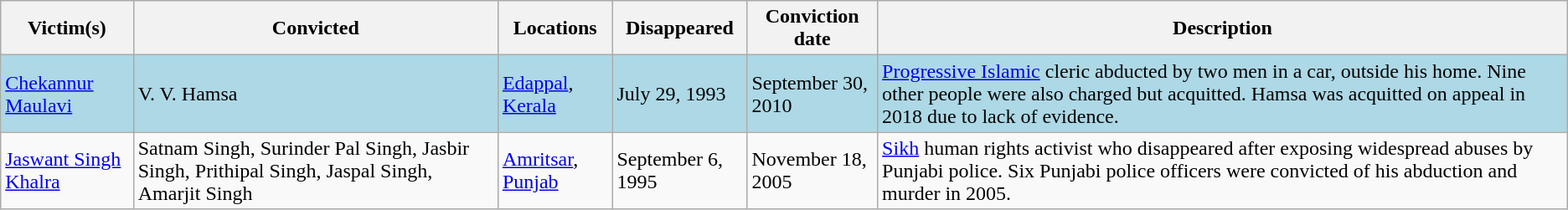<table class="wikitable sortable">
<tr>
<th scope="col">Victim(s)</th>
<th scope="col">Convicted</th>
<th scope="col">Locations</th>
<th scope="col">Disappeared</th>
<th scope="col">Conviction date</th>
<th scope="col">Description</th>
</tr>
<tr style="background:lightblue;">
<td><a href='#'>Chekannur Maulavi</a></td>
<td>V. V. Hamsa</td>
<td><a href='#'>Edappal</a>, <a href='#'>Kerala</a></td>
<td>July 29, 1993</td>
<td>September 30, 2010</td>
<td><a href='#'>Progressive Islamic</a> cleric abducted by two men in a car, outside his home. Nine other people were also charged but acquitted. Hamsa was acquitted on appeal in 2018 due to lack of evidence.</td>
</tr>
<tr>
<td><a href='#'>Jaswant Singh Khalra</a></td>
<td>Satnam Singh, Surinder Pal Singh, Jasbir Singh, Prithipal Singh, Jaspal Singh, Amarjit Singh</td>
<td><a href='#'>Amritsar</a>, <a href='#'>Punjab</a></td>
<td>September 6, 1995</td>
<td>November 18, 2005</td>
<td><a href='#'>Sikh</a> human rights activist who disappeared after exposing widespread abuses by Punjabi police. Six Punjabi police officers were convicted of his abduction and murder in 2005.</td>
</tr>
</table>
